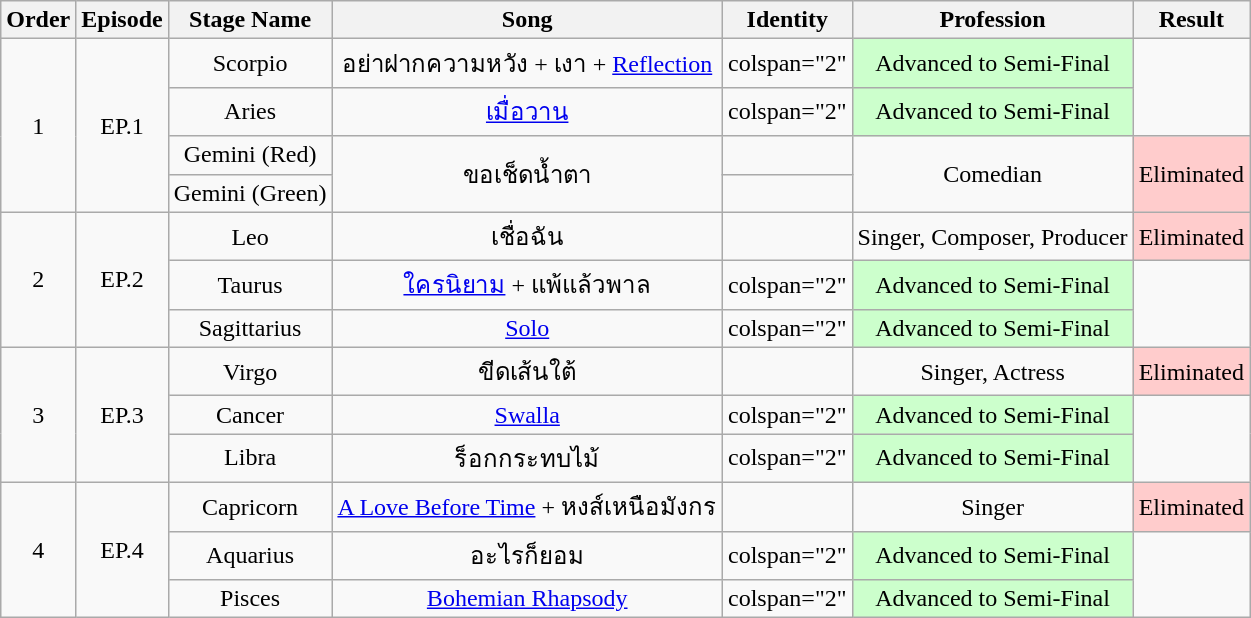<table class="wikitable" style="text-align:center;">
<tr>
<th>Order</th>
<th>Episode</th>
<th>Stage Name</th>
<th>Song</th>
<th>Identity</th>
<th>Profession</th>
<th>Result</th>
</tr>
<tr>
<td rowspan="4">1</td>
<td rowspan="4">EP.1</td>
<td>Scorpio</td>
<td>อย่าฝากความหวัง + เงา + <a href='#'>Reflection</a></td>
<td>colspan="2"  </td>
<td style="text-align:center; background:#ccffcc;">Advanced to Semi-Final</td>
</tr>
<tr>
<td>Aries</td>
<td><a href='#'>เมื่อวาน</a></td>
<td>colspan="2"  </td>
<td style="text-align:center; background:#ccffcc;">Advanced to Semi-Final</td>
</tr>
<tr>
<td style="text-align:center;">Gemini (Red)</td>
<td rowspan="2" style="text-align:center;">ขอเช็ดน้ำตา</td>
<td style="text-align:center;"></td>
<td rowspan="2" style="text-align:center;">Comedian</td>
<td rowspan="2" style="text-align:center; background:#ffcccc;">Eliminated</td>
</tr>
<tr>
<td style="text-align:center;">Gemini (Green)</td>
<td style="text-align:center;"></td>
</tr>
<tr>
<td rowspan="3">2</td>
<td rowspan="3">EP.2</td>
<td>Leo</td>
<td>เชื่อฉัน</td>
<td style="text-align:center;"></td>
<td style="text-align:center;">Singer, Composer, Producer</td>
<td style="text-align:center; background:#ffcccc;">Eliminated</td>
</tr>
<tr>
<td>Taurus</td>
<td><a href='#'>ใครนิยาม</a> + แพ้แล้วพาล</td>
<td>colspan="2"  </td>
<td style="text-align:center; background:#ccffcc;">Advanced to Semi-Final</td>
</tr>
<tr>
<td>Sagittarius</td>
<td><a href='#'>Solo</a></td>
<td>colspan="2"  </td>
<td style="text-align:center; background:#ccffcc;">Advanced to Semi-Final</td>
</tr>
<tr>
<td rowspan="3">3</td>
<td rowspan="3">EP.3</td>
<td>Virgo</td>
<td>ขีดเส้นใต้</td>
<td style="text-align:center;"></td>
<td style="text-align:center;">Singer, Actress</td>
<td style="text-align:center; background:#ffcccc;">Eliminated</td>
</tr>
<tr>
<td>Cancer</td>
<td><a href='#'>Swalla</a></td>
<td>colspan="2"  </td>
<td style="text-align:center; background:#ccffcc;">Advanced to Semi-Final</td>
</tr>
<tr>
<td>Libra</td>
<td>ร็อกกระทบไม้</td>
<td>colspan="2"  </td>
<td style="text-align:center; background:#ccffcc;">Advanced to Semi-Final</td>
</tr>
<tr>
<td rowspan="3">4</td>
<td rowspan="3">EP.4</td>
<td>Capricorn</td>
<td><a href='#'>A Love Before Time</a> + หงส์เหนือมังกร</td>
<td style="text-align:center;"></td>
<td style="text-align:center;">Singer</td>
<td style="text-align:center; background:#ffcccc;">Eliminated</td>
</tr>
<tr>
<td>Aquarius</td>
<td>อะไรก็ยอม</td>
<td>colspan="2"  </td>
<td style="text-align:center; background:#ccffcc;">Advanced to Semi-Final</td>
</tr>
<tr>
<td>Pisces</td>
<td><a href='#'>Bohemian Rhapsody</a></td>
<td>colspan="2"  </td>
<td style="text-align:center; background:#ccffcc;">Advanced to Semi-Final</td>
</tr>
</table>
